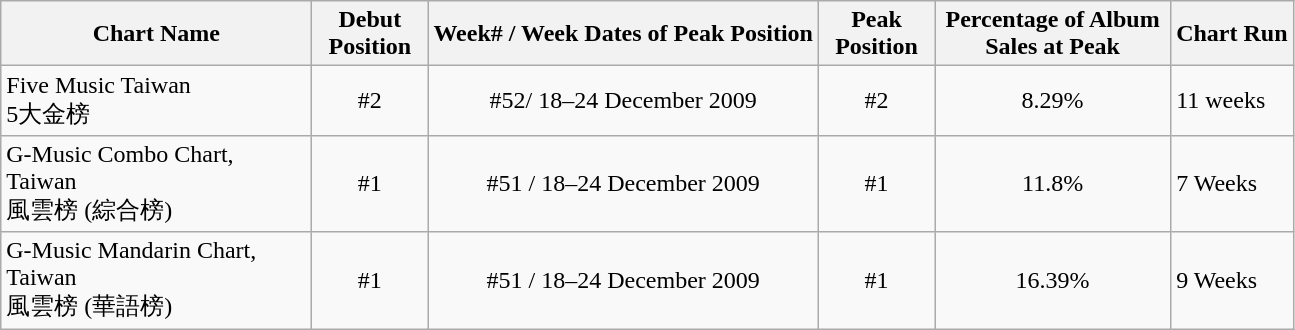<table class="wikitable">
<tr>
<th width="200px">Chart Name</th>
<th width="70px">Debut Position</th>
<th>Week# / Week Dates of Peak Position</th>
<th width="70px">Peak Position</th>
<th width="150px">Percentage of Album Sales at Peak</th>
<th>Chart Run</th>
</tr>
<tr>
<td>Five Music Taiwan<br>5大金榜</td>
<td align="center">#2</td>
<td align="center">#52/ 18–24 December 2009</td>
<td align="center">#2</td>
<td align="center">8.29%</td>
<td>11 weeks</td>
</tr>
<tr>
<td>G-Music Combo Chart, Taiwan<br>風雲榜 (綜合榜)</td>
<td align="center">#1</td>
<td align="center">#51 / 18–24 December 2009</td>
<td align="center">#1</td>
<td align="center">11.8%</td>
<td>7 Weeks</td>
</tr>
<tr>
<td>G-Music Mandarin Chart, Taiwan<br>風雲榜 (華語榜)</td>
<td align="center">#1</td>
<td align="center">#51 / 18–24 December 2009</td>
<td align="center">#1</td>
<td align="center">16.39%</td>
<td>9 Weeks</td>
</tr>
</table>
